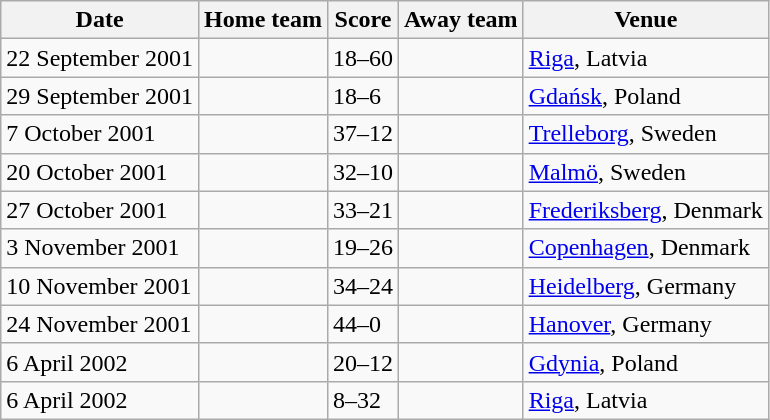<table class="wikitable">
<tr>
<th>Date</th>
<th>Home team</th>
<th>Score</th>
<th>Away team</th>
<th>Venue</th>
</tr>
<tr>
<td>22 September 2001</td>
<td></td>
<td>18–60</td>
<td><strong></strong></td>
<td><a href='#'>Riga</a>, Latvia</td>
</tr>
<tr>
<td>29 September 2001</td>
<td><strong></strong></td>
<td>18–6</td>
<td></td>
<td><a href='#'>Gdańsk</a>, Poland</td>
</tr>
<tr>
<td>7 October 2001</td>
<td><strong></strong></td>
<td>37–12</td>
<td></td>
<td><a href='#'>Trelleborg</a>, Sweden</td>
</tr>
<tr>
<td>20 October 2001</td>
<td><strong></strong></td>
<td>32–10</td>
<td></td>
<td><a href='#'>Malmö</a>, Sweden</td>
</tr>
<tr>
<td>27 October 2001</td>
<td><strong></strong></td>
<td>33–21</td>
<td></td>
<td><a href='#'>Frederiksberg</a>, Denmark</td>
</tr>
<tr>
<td>3 November 2001</td>
<td></td>
<td>19–26</td>
<td><strong></strong></td>
<td><a href='#'>Copenhagen</a>, Denmark</td>
</tr>
<tr>
<td>10 November 2001</td>
<td><strong></strong></td>
<td>34–24</td>
<td></td>
<td><a href='#'>Heidelberg</a>, Germany</td>
</tr>
<tr>
<td>24 November 2001</td>
<td><strong></strong></td>
<td>44–0</td>
<td></td>
<td><a href='#'>Hanover</a>, Germany</td>
</tr>
<tr>
<td>6 April 2002</td>
<td><strong></strong></td>
<td>20–12</td>
<td></td>
<td><a href='#'>Gdynia</a>, Poland</td>
</tr>
<tr>
<td>6 April 2002</td>
<td></td>
<td>8–32</td>
<td><strong></strong></td>
<td><a href='#'>Riga</a>, Latvia</td>
</tr>
</table>
